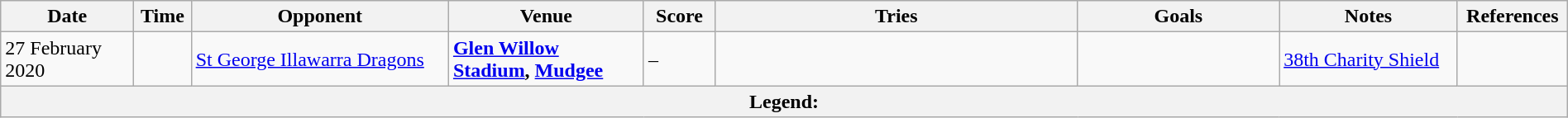<table class="wikitable" width="100%">
<tr>
<th width="100">Date</th>
<th>Time</th>
<th>Opponent</th>
<th width="150">Venue</th>
<th width="50">Score</th>
<th width="285">Tries</th>
<th width="155">Goals</th>
<th>Notes</th>
<th>References</th>
</tr>
<tr bgcolor="">
<td>27 February 2020</td>
<td></td>
<td> <a href='#'>St George Illawarra Dragons</a></td>
<td><strong><a href='#'>Glen Willow Stadium</a>, <a href='#'>Mudgee</a></strong></td>
<td>–</td>
<td></td>
<td></td>
<td><a href='#'>38th Charity Shield</a></td>
<td></td>
</tr>
<tr>
<th colspan="9"><strong>Legend</strong>:   </th>
</tr>
</table>
